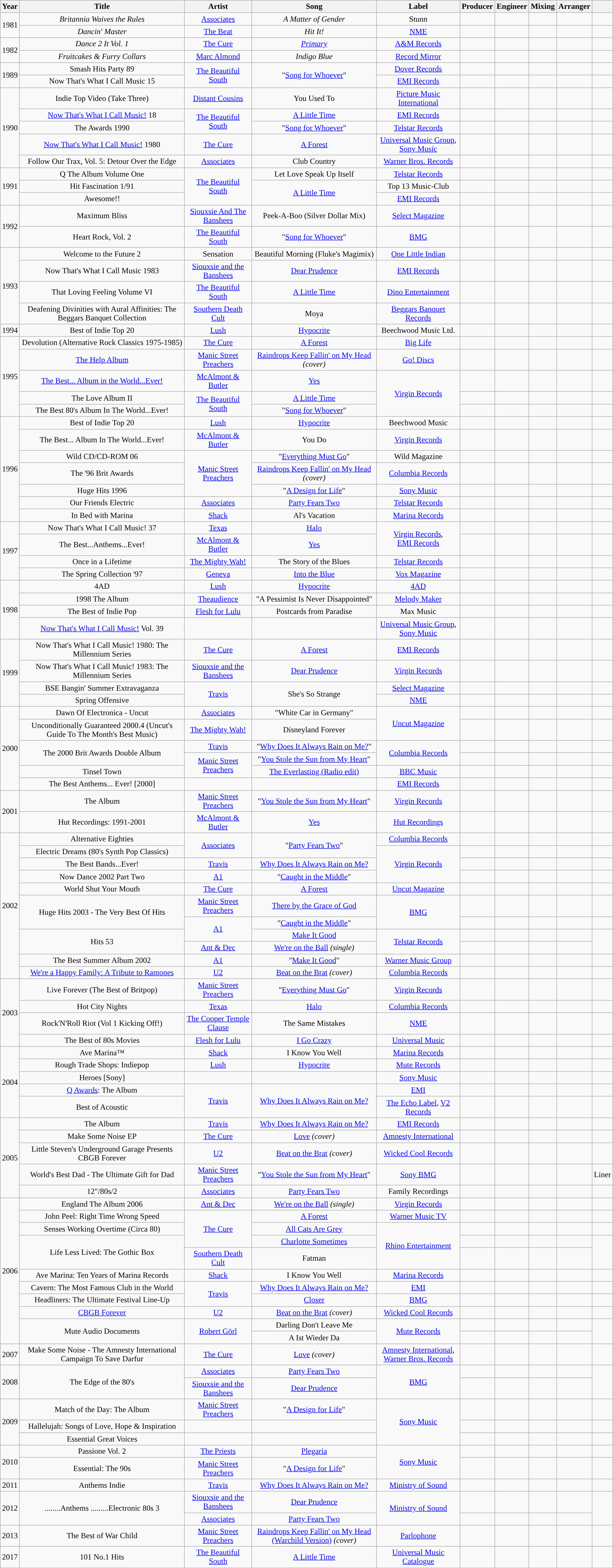<table class="wikitable plainrowheaders" style="text-align:center;">
<tr>
<th scope="col" rowspan="1">Year</th>
<th scope="col" rowspan="1">Title</th>
<th scope="col" rowspan="1">Artist</th>
<th scope="col" rowspan="1">Song</th>
<th scope="col" rowspan="1">Label</th>
<th scope="col" colspan="1">Producer</th>
<th scope="col" rowspan="1">Engineer</th>
<th scope="col" rowspan="1">Mixing</th>
<th scope="col" rowspan="1">Arranger</th>
<th scope="col" rowspan="1" class="unsortable"></th>
</tr>
<tr>
<td rowspan="2">1981</td>
<td><em>Britannia Waives the Rules</em></td>
<td><a href='#'>Associates</a></td>
<td><em>A Matter of Gender</em></td>
<td>Stunn</td>
<td></td>
<td></td>
<td></td>
<td></td>
<td></td>
</tr>
<tr>
<td><em>Dancin' Master</em></td>
<td><a href='#'>The Beat</a></td>
<td><em>Hit It!</em></td>
<td><a href='#'>NME</a></td>
<td></td>
<td></td>
<td></td>
<td></td>
<td></td>
</tr>
<tr>
<td rowspan="2">1982</td>
<td><em>Dance 2 It Vol. 1</em></td>
<td><a href='#'>The Cure</a></td>
<td><em><a href='#'>Primary</a></em></td>
<td><a href='#'>A&M Records</a></td>
<td></td>
<td></td>
<td></td>
<td></td>
<td></td>
</tr>
<tr>
<td><em>Fruitcakes & Furry Collars</em></td>
<td><a href='#'>Marc Almond</a></td>
<td><em>Indigo Blue<strong></td>
<td><a href='#'>Record Mirror</a></td>
<td></td>
<td></td>
<td></td>
<td></td>
<td></td>
</tr>
<tr>
<td rowspan="2">1989</td>
<td></em>Smash Hits Party 89<em></td>
<td rowspan="2"><a href='#'>The Beautiful South</a></td>
<td rowspan="2">"<a href='#'>Song for Whoever</a>"</td>
<td><a href='#'>Dover Records</a></td>
<td></td>
<td></td>
<td></td>
<td></td>
<td></td>
</tr>
<tr>
<td></em>Now That's What I Call Music 15<em></td>
<td><a href='#'>EMI Records</a></td>
<td></td>
<td></td>
<td></td>
<td></td>
<td></td>
</tr>
<tr>
<td rowspan="5">1990</td>
<td></em>Indie Top Video (Take Three)<em></td>
<td><a href='#'>Distant Cousins</a></td>
<td></em>You Used To<em></td>
<td><a href='#'>Picture Music International</a></td>
<td></td>
<td></td>
<td></td>
<td></td>
<td></td>
</tr>
<tr>
<td></em><a href='#'>Now That's What I Call Music!</a> 18<em></td>
<td rowspan="2"><a href='#'>The Beautiful South</a></td>
<td></em><a href='#'>A Little Time</a><em></td>
<td><a href='#'>EMI Records</a></td>
<td></td>
<td></td>
<td></td>
<td></td>
<td></td>
</tr>
<tr>
<td></em>The Awards 1990<em></td>
<td>"<a href='#'>Song for Whoever</a>"</td>
<td><a href='#'>Telstar Records</a></td>
<td></td>
<td></td>
<td></td>
<td></td>
<td></td>
</tr>
<tr>
<td></em><a href='#'>Now That's What I Call Music!</a> 1980<em></td>
<td><a href='#'>The Cure</a></td>
<td></em><a href='#'>A Forest</a><em></td>
<td><a href='#'>Universal Music Group</a>, <a href='#'>Sony Music</a></td>
<td></td>
<td></td>
<td></td>
<td></td>
<td></td>
</tr>
<tr>
<td></em>Follow Our Trax, Vol. 5: Detour Over the Edge<em></td>
<td><a href='#'>Associates</a></td>
<td></em>Club Country<em></td>
<td><a href='#'>Warner Bros. Records</a></td>
<td></td>
<td></td>
<td></td>
<td></td>
<td></td>
</tr>
<tr>
<td rowspan="3">1991</td>
<td></em>Q The Album Volume One<em></td>
<td rowspan="3"><a href='#'>The Beautiful South</a></td>
<td></em>Let Love Speak Up Itself<em></td>
<td><a href='#'>Telstar Records</a></td>
<td></td>
<td></td>
<td></td>
<td></td>
<td></td>
</tr>
<tr>
<td></em>Hit Fascination 1/91<em></td>
<td rowspan="2"></em><a href='#'>A Little Time</a><em></td>
<td>Top 13 Music-Club</td>
<td></td>
<td></td>
<td></td>
<td></td>
<td></td>
</tr>
<tr>
<td></em>Awesome!!<em></td>
<td><a href='#'>EMI Records</a></td>
<td></td>
<td></td>
<td></td>
<td></td>
<td></td>
</tr>
<tr>
<td rowspan="2">1992</td>
<td></em>Maximum Bliss<em></td>
<td><a href='#'>Siouxsie And The Banshees</a></td>
<td></em>Peek-A-Boo (Silver Dollar Mix)<em></td>
<td></em><a href='#'>Select Magazine</a><em></td>
<td></td>
<td></td>
<td></td>
<td></td>
<td></td>
</tr>
<tr>
<td></em>Heart Rock, Vol. 2<em></td>
<td><a href='#'>The Beautiful South</a></td>
<td>"<a href='#'>Song for Whoever</a>"</td>
<td><a href='#'>BMG</a></td>
<td></td>
<td></td>
<td></td>
<td></td>
<td></td>
</tr>
<tr>
<td rowspan="4">1993</td>
<td></em>Welcome to the Future 2<em></td>
<td>Sensation</td>
<td></em>Beautiful Morning (Fluke's Magimix)<em></td>
<td><a href='#'>One Little Indian</a></td>
<td></td>
<td></td>
<td></td>
<td></td>
<td></td>
</tr>
<tr>
<td></em>Now That's What I Call Music 1983<em></td>
<td><a href='#'>Siouxsie and the Banshees</a></td>
<td></em><a href='#'>Dear Prudence</a><em></td>
<td><a href='#'>EMI Records</a></td>
<td></td>
<td></td>
<td></td>
<td></td>
<td></td>
</tr>
<tr>
<td></em>That Loving Feeling Volume VI<em></td>
<td><a href='#'>The Beautiful South</a></td>
<td></em><a href='#'>A Little Time</a><em></td>
<td><a href='#'>Dino Entertainment</a></td>
<td></td>
<td></td>
<td></td>
<td></td>
<td></td>
</tr>
<tr>
<td></em>Deafening Divinities with Aural Affinities: The Beggars Banquet Collection<em></td>
<td><a href='#'>Southern Death Cult</a></td>
<td></em>Moya<em></td>
<td><a href='#'>Beggars Banquet Records</a></td>
<td></td>
<td></td>
<td></td>
<td></td>
<td></td>
</tr>
<tr>
<td rowspan="1">1994</td>
<td></em>Best of Indie Top 20<em></td>
<td><a href='#'>Lush</a></td>
<td></em><a href='#'>Hypocrite</a><em></td>
<td>Beechwood Music Ltd.</td>
<td></td>
<td></td>
<td></td>
<td></td>
<td></td>
</tr>
<tr>
<td rowspan="5">1995</td>
<td></em>Devolution (Alternative Rock Classics 1975-1985)<em></td>
<td><a href='#'>The Cure</a></td>
<td></em><a href='#'>A Forest</a><em></td>
<td><a href='#'>Big Life</a></td>
<td></td>
<td></td>
<td></td>
<td></td>
<td></td>
</tr>
<tr>
<td></em><a href='#'>The Help Album</a><em></td>
<td><a href='#'>Manic Street Preachers</a></td>
<td></em><a href='#'>Raindrops Keep Fallin' on My Head</a><em> (cover)</td>
<td><a href='#'>Go! Discs</a></td>
<td></td>
<td></td>
<td></td>
<td></td>
<td></td>
</tr>
<tr>
<td></em><a href='#'>The Best... Album in the World...Ever!</a><em></td>
<td><a href='#'>McAlmont & Butler</a></td>
<td></em><a href='#'>Yes</a><em></td>
<td rowspan="3"><a href='#'>Virgin Records</a></td>
<td></td>
<td></td>
<td></td>
<td></td>
<td></td>
</tr>
<tr>
<td></em>The Love Album II<em></td>
<td rowspan="2"><a href='#'>The Beautiful South</a></td>
<td></em><a href='#'>A Little Time</a><em></td>
<td></td>
<td></td>
<td></td>
<td></td>
<td></td>
</tr>
<tr>
<td></em>The Best 80's Album In The World...Ever!<em></td>
<td>"<a href='#'>Song for Whoever</a>"</td>
<td></td>
<td></td>
<td></td>
<td></td>
<td></td>
</tr>
<tr>
<td rowspan="7">1996</td>
<td></em>Best of Indie Top 20<em></td>
<td><a href='#'>Lush</a></td>
<td></em><a href='#'>Hypocrite</a><em></td>
<td>Beechwood Music</td>
<td></td>
<td></td>
<td></td>
<td></td>
<td></td>
</tr>
<tr>
<td></em>The Best... Album In The World...Ever!<em></td>
<td><a href='#'>McAlmont & Butler</a></td>
<td></em>You Do<em></td>
<td><a href='#'>Virgin Records</a></td>
<td></td>
<td></td>
<td></td>
<td></td>
<td></td>
</tr>
<tr>
<td></em>Wild CD/CD-ROM 06<em></td>
<td rowspan="3"><a href='#'>Manic Street Preachers</a></td>
<td>"<a href='#'>Everything Must Go</a>"</td>
<td></em>Wild Magazine<em></td>
<td></td>
<td></td>
<td></td>
<td></td>
<td></td>
</tr>
<tr>
<td></em>The '96 Brit Awards<em></td>
<td></em><a href='#'>Raindrops Keep Fallin' on My Head</a><em> (cover)</td>
<td><a href='#'>Columbia Records</a></td>
<td></td>
<td></td>
<td></td>
<td></td>
<td></td>
</tr>
<tr>
<td></em>Huge Hits 1996<em></td>
<td>"<a href='#'>A Design for Life</a>"</td>
<td><a href='#'>Sony Music</a></td>
<td></td>
<td></td>
<td></td>
<td></td>
<td></td>
</tr>
<tr>
<td></em>Our Friends Electric<em></td>
<td><a href='#'>Associates</a></td>
<td></em><a href='#'>Party Fears Two</a><em></td>
<td><a href='#'>Telstar Records</a></td>
<td></td>
<td></td>
<td></td>
<td></td>
<td></td>
</tr>
<tr>
<td></em>In Bed with Marina<em></td>
<td><a href='#'>Shack</a></td>
<td></em>Al's Vacation<em></td>
<td><a href='#'>Marina Records</a></td>
<td></td>
<td></td>
<td></td>
<td></td>
<td></td>
</tr>
<tr>
<td rowspan="4">1997</td>
<td></em>Now That's What I Call Music! 37<em></td>
<td><a href='#'>Texas</a></td>
<td></em><a href='#'>Halo</a><em></td>
<td rowspan="2"><a href='#'>Virgin Records</a>,<br><a href='#'>EMI Records</a></td>
<td></td>
<td></td>
<td></td>
<td></td>
<td></td>
</tr>
<tr>
<td></em>The Best...Anthems...Ever!<em></td>
<td><a href='#'>McAlmont & Butler</a></td>
<td></em><a href='#'>Yes</a><em></td>
<td></td>
<td></td>
<td></td>
<td></td>
<td></td>
</tr>
<tr>
<td></em>Once in a Lifetime<em></td>
<td><a href='#'>The Mighty Wah!</a></td>
<td></em>The Story of the Blues<em></td>
<td><a href='#'>Telstar Records</a></td>
<td></td>
<td></td>
<td></td>
<td></td>
<td></td>
</tr>
<tr>
<td></em>The Spring Collection '97<em></td>
<td><a href='#'>Geneva</a></td>
<td></em><a href='#'>Into the Blue</a><em></td>
<td></em><a href='#'>Vox Magazine</a><em></td>
<td></td>
<td></td>
<td></td>
<td></td>
<td></td>
</tr>
<tr>
<td rowspan="4">1998</td>
<td></em>4AD<em></td>
<td><a href='#'>Lush</a></td>
<td></em><a href='#'>Hypocrite</a><em></td>
<td><a href='#'>4AD</a></td>
<td></td>
<td></td>
<td></td>
<td></td>
<td></td>
</tr>
<tr>
<td></em>1998 The Album<em></td>
<td><a href='#'>Theaudience</a></td>
<td>"A Pessimist Is Never Disappointed"</td>
<td></em><a href='#'>Melody Maker</a><em></td>
<td></td>
<td></td>
<td></td>
<td></td>
<td></td>
</tr>
<tr>
<td></em>The Best of Indie Pop<em></td>
<td><a href='#'>Flesh for Lulu</a></td>
<td></em>Postcards from Paradise<em></td>
<td>Max Music</td>
<td></td>
<td></td>
<td></td>
<td></td>
<td></td>
</tr>
<tr>
<td></em><a href='#'>Now That's What I Call Music!</a> Vol. 39<em></td>
<td></td>
<td></td>
<td><a href='#'>Universal Music Group</a>, <a href='#'>Sony Music</a></td>
<td></td>
<td></td>
<td></td>
<td></td>
<td></td>
</tr>
<tr>
<td rowspan="4">1999</td>
<td></em>Now That's What I Call Music! 1980: The Millennium Series<em></td>
<td><a href='#'>The Cure</a></td>
<td></em><a href='#'>A Forest</a><em></td>
<td><a href='#'>EMI Records</a></td>
<td></td>
<td></td>
<td></td>
<td></td>
<td></td>
</tr>
<tr>
<td></em>Now That's What I Call Music! 1983: The Millennium Series<em></td>
<td><a href='#'>Siouxsie and the Banshees</a></td>
<td></em><a href='#'>Dear Prudence</a><em></td>
<td><a href='#'>Virgin Records</a></td>
<td></td>
<td></td>
<td></td>
<td></td>
<td></td>
</tr>
<tr>
<td></em>BSE Bangin' Summer Extravaganza<em></td>
<td rowspan="2"><a href='#'>Travis</a></td>
<td rowspan="2"></em>She's So Strange<em></td>
<td></em><a href='#'>Select Magazine</a><em></td>
<td></td>
<td></td>
<td></td>
<td></td>
<td></td>
</tr>
<tr>
<td></em>Spring Offensive<em></td>
<td></em><a href='#'>NME</a><em></td>
<td></td>
<td></td>
<td></td>
<td></td>
<td></td>
</tr>
<tr>
<td rowspan="6">2000</td>
<td></em>Dawn Of Electronica - Uncut<em></td>
<td><a href='#'>Associates</a></td>
<td>"White Car in Germany"</td>
<td rowspan="2"></em><a href='#'>Uncut Magazine</a><em></td>
<td></td>
<td></td>
<td></td>
<td></td>
<td></td>
</tr>
<tr>
<td></em>Unconditionally Guaranteed 2000.4 (Uncut's Guide To The Month's Best Music)<em></td>
<td><a href='#'>The Mighty Wah!</a></td>
<td></em>Disneyland Forever<em></td>
<td></td>
<td></td>
<td></td>
<td></td>
<td></td>
</tr>
<tr>
<td rowspan="2"></em>The 2000 Brit Awards Double Album<em></td>
<td><a href='#'>Travis</a></td>
<td>"<a href='#'>Why Does It Always Rain on Me?</a>"</td>
<td rowspan="2"><a href='#'>Columbia Records</a></td>
<td></td>
<td></td>
<td></td>
<td></td>
<td></td>
</tr>
<tr>
<td rowspan="2"><a href='#'>Manic Street Preachers</a></td>
<td>"<a href='#'>You Stole the Sun from My Heart</a>"</td>
<td></td>
<td></td>
<td></td>
<td></td>
<td></td>
</tr>
<tr>
<td></em>Tinsel Town<em></td>
<td></em><a href='#'>The Everlasting (Radio edit)</a><em></td>
<td><a href='#'>BBC Music</a></td>
<td></td>
<td></td>
<td></td>
<td></td>
<td></td>
</tr>
<tr>
<td></em>The Best Anthems... Ever! [2000]<em></td>
<td></td>
<td></td>
<td><a href='#'>EMI Records</a></td>
<td></td>
<td></td>
<td></td>
<td></td>
<td></td>
</tr>
<tr>
<td rowspan="2">2001</td>
<td></em>The Album<em></td>
<td><a href='#'>Manic Street Preachers</a></td>
<td>"<a href='#'>You Stole the Sun from My Heart</a>"</td>
<td><a href='#'>Virgin Records</a></td>
<td></td>
<td></td>
<td></td>
<td></td>
<td></td>
</tr>
<tr>
<td></em>Hut Recordings: 1991-2001<em></td>
<td><a href='#'>McAlmont & Butler</a></td>
<td></em><a href='#'>Yes</a><em></td>
<td><a href='#'>Hut Recordings</a></td>
<td></td>
<td></td>
<td></td>
<td></td>
<td></td>
</tr>
<tr>
<td rowspan="11">2002</td>
<td></em>Alternative Eighties<em></td>
<td rowspan="2"><a href='#'>Associates</a></td>
<td rowspan="2">"<a href='#'>Party Fears Two</a>"</td>
<td><a href='#'>Columbia Records</a></td>
<td></td>
<td></td>
<td></td>
<td></td>
<td></td>
</tr>
<tr>
<td></em>Electric Dreams (80's Synth Pop Classics)<em></td>
<td rowspan="3"><a href='#'>Virgin Records</a></td>
<td></td>
<td></td>
<td></td>
<td></td>
<td></td>
</tr>
<tr>
<td></em>The Best Bands...Ever!<em></td>
<td><a href='#'>Travis</a></td>
<td></em><a href='#'>Why Does It Always Rain on Me?</a><em></td>
<td></td>
<td></td>
<td></td>
<td></td>
<td></td>
</tr>
<tr>
<td></em>Now Dance 2002 Part Two<em></td>
<td><a href='#'>A1</a></td>
<td>"<a href='#'>Caught in the Middle</a>"</td>
<td></td>
<td></td>
<td></td>
<td></td>
<td></td>
</tr>
<tr>
<td></em>World Shut Your Mouth<em></td>
<td><a href='#'>The Cure</a></td>
<td></em><a href='#'>A Forest</a><em></td>
<td></em><a href='#'>Uncut Magazine</a><em></td>
<td></td>
<td></td>
<td></td>
<td></td>
<td></td>
</tr>
<tr>
<td rowspan="2"></em>Huge Hits 2003 - The Very Best Of Hits<em></td>
<td><a href='#'>Manic Street Preachers</a></td>
<td></em><a href='#'>There by the Grace of God</a><em></td>
<td rowspan="2"><a href='#'>BMG</a></td>
<td></td>
<td></td>
<td></td>
<td></td>
<td></td>
</tr>
<tr>
<td rowspan="2"><a href='#'>A1</a></td>
<td>"<a href='#'>Caught in the Middle</a>"</td>
<td></td>
<td></td>
<td></td>
<td></td>
<td></td>
</tr>
<tr>
<td rowspan="2"></em>Hits 53<em></td>
<td></em><a href='#'>Make It Good</a><em></td>
<td rowspan="2"><a href='#'>Telstar Records</a></td>
<td></td>
<td></td>
<td></td>
<td></td>
<td rowspan="2"></td>
</tr>
<tr>
<td><a href='#'>Ant & Dec</a></td>
<td></em><a href='#'>We're on the Ball</a><em> (single)</td>
<td></td>
<td></td>
<td></td>
<td></td>
</tr>
<tr>
<td></em>The Best Summer Album 2002<em></td>
<td><a href='#'>A1</a></td>
<td>"<a href='#'>Make It Good</a>"</td>
<td><a href='#'>Warner Music Group</a></td>
<td></td>
<td></td>
<td></td>
<td></td>
<td></td>
</tr>
<tr>
<td></em><a href='#'>We're a Happy Family: A Tribute to Ramones</a><em></td>
<td><a href='#'>U2</a></td>
<td></em><a href='#'>Beat on the Brat</a><em> (cover)</td>
<td><a href='#'>Columbia Records</a></td>
<td></td>
<td></td>
<td></td>
<td></td>
<td></td>
</tr>
<tr>
<td rowspan="4">2003</td>
<td></em>Live Forever (The Best of Britpop)<em></td>
<td><a href='#'>Manic Street Preachers</a></td>
<td>"<a href='#'>Everything Must Go</a>"</td>
<td><a href='#'>Virgin Records</a></td>
<td></td>
<td></td>
<td></td>
<td></td>
<td></td>
</tr>
<tr>
<td></em>Hot City Nights<em></td>
<td><a href='#'>Texas</a></td>
<td></em><a href='#'>Halo</a><em></td>
<td><a href='#'>Columbia Records</a></td>
<td></td>
<td></td>
<td></td>
<td></td>
<td></td>
</tr>
<tr>
<td></em>Rock'N'Roll Riot (Vol 1 Kicking Off!)<em></td>
<td><a href='#'>The Cooper Temple Clause</a></td>
<td></em>The Same Mistakes<em></td>
<td></em><a href='#'>NME</a><em></td>
<td></td>
<td></td>
<td></td>
<td></td>
<td></td>
</tr>
<tr>
<td></em>The Best of 80s Movies<em></td>
<td><a href='#'>Flesh for Lulu</a></td>
<td></em><a href='#'>I Go Crazy</a><em></td>
<td><a href='#'>Universal Music</a></td>
<td></td>
<td></td>
<td></td>
<td></td>
<td></td>
</tr>
<tr>
<td rowspan="5">2004</td>
<td></em>Ave Marina™<em></td>
<td><a href='#'>Shack</a></td>
<td></em>I Know You Well<em></td>
<td><a href='#'>Marina Records</a></td>
<td></td>
<td></td>
<td></td>
<td></td>
<td></td>
</tr>
<tr>
<td></em>Rough Trade Shops: Indiepop<em></td>
<td><a href='#'>Lush</a></td>
<td></em><a href='#'>Hypocrite</a><em></td>
<td><a href='#'>Mute Records</a></td>
<td></td>
<td></td>
<td></td>
<td></td>
<td></td>
</tr>
<tr>
<td></em>Heroes [Sony]<em></td>
<td></td>
<td></td>
<td><a href='#'>Sony Music</a></td>
<td></td>
<td></td>
<td></td>
<td></td>
<td></td>
</tr>
<tr>
<td></em><a href='#'>Q Awards</a>: The Album<em></td>
<td rowspan="2"><a href='#'>Travis</a></td>
<td rowspan="2"></em><a href='#'>Why Does It Always Rain on Me?</a><em></td>
<td><a href='#'>EMI</a></td>
<td></td>
<td></td>
<td></td>
<td></td>
<td></td>
</tr>
<tr>
<td></em>Best of Acoustic<em></td>
<td><a href='#'>The Echo Label</a>, <a href='#'>V2 Records</a></td>
<td></td>
<td></td>
<td></td>
<td></td>
<td></td>
</tr>
<tr>
<td rowspan="5">2005</td>
<td></em>The Album<em></td>
<td><a href='#'>Travis</a></td>
<td></em><a href='#'>Why Does It Always Rain on Me?</a><em></td>
<td><a href='#'>EMI Records</a></td>
<td></td>
<td></td>
<td></td>
<td></td>
<td></td>
</tr>
<tr>
<td></em>Make Some Noise EP<em></td>
<td><a href='#'>The Cure</a></td>
<td></em><a href='#'>Love</a><em> (cover)</td>
<td><a href='#'>Amnesty International</a></td>
<td></td>
<td></td>
<td></td>
<td></td>
<td></td>
</tr>
<tr>
<td></em>Little Steven's Underground Garage Presents CBGB Forever<em></td>
<td><a href='#'>U2</a></td>
<td></em><a href='#'>Beat on the Brat</a><em> (cover)</td>
<td><a href='#'>Wicked Cool Records</a></td>
<td></td>
<td></td>
<td></td>
<td></td>
<td></td>
</tr>
<tr>
<td></em>World's Best Dad - The Ultimate Gift for Dad<em></td>
<td><a href='#'>Manic Street Preachers</a></td>
<td>"<a href='#'>You Stole the Sun from My Heart</a>"</td>
<td><a href='#'>Sony BMG</a></td>
<td></td>
<td></td>
<td></td>
<td></td>
<td>Liner </td>
</tr>
<tr>
<td></em>12"/80s/2<em></td>
<td><a href='#'>Associates</a></td>
<td></em><a href='#'>Party Fears Two</a><em></td>
<td>Family Recordings</td>
<td></td>
<td></td>
<td></td>
<td></td>
<td></td>
</tr>
<tr>
<td rowspan="11">2006</td>
<td></em>England The Album 2006<em></td>
<td><a href='#'>Ant & Dec</a></td>
<td></em><a href='#'>We're on the Ball</a><em> (single)</td>
<td><a href='#'>Virgin Records</a></td>
<td></td>
<td></td>
<td></td>
<td></td>
<td></td>
</tr>
<tr>
<td></em>John Peel: Right Time Wrong Speed<em></td>
<td rowspan="3"><a href='#'>The Cure</a></td>
<td></em><a href='#'>A Forest</a><em></td>
<td><a href='#'>Warner Music TV</a></td>
<td></td>
<td></td>
<td></td>
<td></td>
<td></td>
</tr>
<tr>
<td></em>Senses Working Overtime (Circa 80)<em></td>
<td></em><a href='#'>All Cats Are Grey</a><em></td>
<td rowspan="3"><a href='#'>Rhino Entertainment</a></td>
<td></td>
<td></td>
<td></td>
<td></td>
<td></td>
</tr>
<tr>
<td rowspan="2"></em>Life Less Lived: The Gothic Box<em></td>
<td></em><a href='#'>Charlotte Sometimes</a><em></td>
<td></td>
<td></td>
<td></td>
<td></td>
<td rowspan="2"></td>
</tr>
<tr>
<td><a href='#'>Southern Death Cult</a></td>
<td></em>Fatman<em></td>
<td></td>
<td></td>
<td></td>
<td></td>
</tr>
<tr>
<td></em>Ave Marina: Ten Years of Marina Records<em></td>
<td><a href='#'>Shack</a></td>
<td></em>I Know You Well<em></td>
<td><a href='#'>Marina Records</a></td>
<td></td>
<td></td>
<td></td>
<td></td>
<td></td>
</tr>
<tr>
<td></em>Cavern: The Most Famous Club in the World<em></td>
<td rowspan="2'"><a href='#'>Travis</a></td>
<td></em><a href='#'>Why Does It Always Rain on Me?</a><em></td>
<td><a href='#'>EMI</a></td>
<td></td>
<td></td>
<td></td>
<td></td>
<td></td>
</tr>
<tr>
<td></em>Headliners: The Ultimate Festival Line-Up<em></td>
<td></em><a href='#'>Closer</a><em></td>
<td><a href='#'>BMG</a></td>
<td></td>
<td></td>
<td></td>
<td></td>
<td></td>
</tr>
<tr>
<td></em><a href='#'>CBGB Forever</a><em></td>
<td><a href='#'>U2</a></td>
<td></em><a href='#'>Beat on the Brat</a><em> (cover)</td>
<td><a href='#'>Wicked Cool Records</a></td>
<td></td>
<td></td>
<td></td>
<td></td>
<td></td>
</tr>
<tr>
<td rowspan="2"></em>Mute Audio Documents<em></td>
<td rowspan="2"><a href='#'>Robert Görl</a></td>
<td></em>Darling Don't Leave Me<em></td>
<td rowspan="2"><a href='#'>Mute Records</a></td>
<td></td>
<td></td>
<td></td>
<td></td>
<td rowspan="2"></td>
</tr>
<tr>
<td></em>A Ist Wieder Da<em></td>
<td></td>
<td></td>
<td></td>
<td></td>
</tr>
<tr>
<td rowspan="1">2007</td>
<td></em>Make Some Noise - The Amnesty International Campaign To Save Darfur<em></td>
<td><a href='#'>The Cure</a></td>
<td></em><a href='#'>Love</a><em> (cover)</td>
<td><a href='#'>Amnesty International</a>,<br><a href='#'>Warner Bros. Records</a></td>
<td></td>
<td></td>
<td></td>
<td></td>
<td></td>
</tr>
<tr>
<td rowspan="2">2008</td>
<td rowspan="2"></em>The Edge of the 80's<em></td>
<td><a href='#'>Associates</a></td>
<td></em><a href='#'>Party Fears Two</a><em></td>
<td rowspan="2"><a href='#'>BMG</a></td>
<td></td>
<td></td>
<td></td>
<td></td>
<td rowspan="2"></td>
</tr>
<tr>
<td><a href='#'>Siouxsie and the Banshees</a></td>
<td></em><a href='#'>Dear Prudence</a><em></td>
<td></td>
<td></td>
<td></td>
<td></td>
</tr>
<tr>
<td rowspan="3">2009</td>
<td></em>Match of the Day: The Album<em></td>
<td><a href='#'>Manic Street Preachers</a></td>
<td>"<a href='#'>A Design for Life</a>"</td>
<td rowspan="3"><a href='#'>Sony Music</a></td>
<td></td>
<td></td>
<td></td>
<td></td>
<td></td>
</tr>
<tr>
<td></em>Hallelujah: Songs of Love, Hope & Inspiration<em></td>
<td></td>
<td></td>
<td></td>
<td></td>
<td></td>
<td></td>
<td></td>
</tr>
<tr>
<td></em>Essential Great Voices<em></td>
<td></td>
<td></td>
<td></td>
<td></td>
<td></td>
<td></td>
<td></td>
</tr>
<tr>
<td rowspan="2">2010</td>
<td></em>Passione Vol. 2<em></td>
<td><a href='#'>The Priests</a></td>
<td></em><a href='#'>Plegaria</a><em></td>
<td rowspan="2"><a href='#'>Sony Music</a></td>
<td></td>
<td></td>
<td></td>
<td></td>
<td></td>
</tr>
<tr>
<td></em>Essential: The 90s<em></td>
<td><a href='#'>Manic Street Preachers</a></td>
<td>"<a href='#'>A Design for Life</a>"</td>
<td></td>
<td></td>
<td></td>
<td></td>
<td></td>
</tr>
<tr>
<td rowspan="1">2011</td>
<td></em>Anthems Indie<em></td>
<td><a href='#'>Travis</a></td>
<td></em><a href='#'>Why Does It Always Rain on Me?</a><em></td>
<td><a href='#'>Ministry of Sound</a></td>
<td></td>
<td></td>
<td></td>
<td></td>
<td></td>
</tr>
<tr>
<td rowspan="2">2012</td>
<td rowspan="2"></em>........Anthems .........Electronic 80s 3<em></td>
<td><a href='#'>Siouxsie and the Banshees</a></td>
<td></em><a href='#'>Dear Prudence</a><em></td>
<td rowspan="2"><a href='#'>Ministry of Sound</a></td>
<td></td>
<td></td>
<td></td>
<td></td>
<td rowspan="2"></td>
</tr>
<tr>
<td><a href='#'>Associates</a></td>
<td></em><a href='#'>Party Fears Two</a><em></td>
<td></td>
<td></td>
<td></td>
<td></td>
</tr>
<tr>
<td rowspan="1">2013</td>
<td></em>The Best of War Child<em></td>
<td><a href='#'>Manic Street Preachers</a></td>
<td></em><a href='#'>Raindrops Keep Fallin' on My Head (Warchild Version)</a><em> (cover)</td>
<td><a href='#'>Parlophone</a></td>
<td></td>
<td></td>
<td></td>
<td></td>
<td></td>
</tr>
<tr>
<td rowspan="1">2017</td>
<td></em>101 No.1 Hits<em></td>
<td><a href='#'>The Beautiful South</a></td>
<td></em><a href='#'>A Little Time</a><em></td>
<td><a href='#'>Universal Music Catalogue</a></td>
<td></td>
<td></td>
<td></td>
<td></td>
<td></td>
</tr>
<tr>
</tr>
</table>
